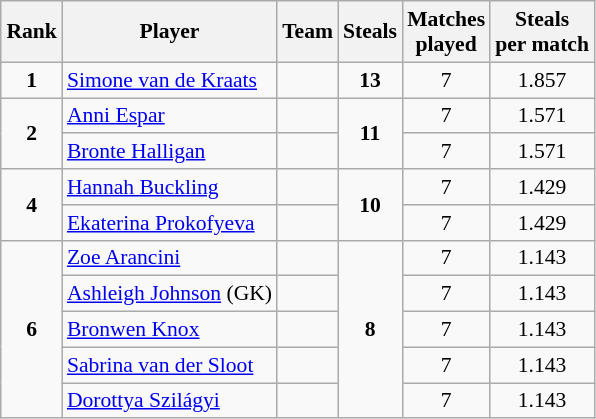<table class="wikitable sortable" style="text-align: center; font-size: 90%; margin-left: 1em;">
<tr>
<th>Rank</th>
<th>Player</th>
<th>Team</th>
<th>Steals</th>
<th>Matches<br>played</th>
<th>Steals<br>per match</th>
</tr>
<tr>
<td><strong>1</strong></td>
<td style="text-align: left;" data-sort-value="Kraats, Simone van de"><a href='#'>Simone van de Kraats</a></td>
<td style="text-align: left;"></td>
<td><strong>13</strong></td>
<td>7</td>
<td>1.857</td>
</tr>
<tr>
<td rowspan="2"><strong>2</strong></td>
<td style="text-align: left;" data-sort-value="Espar, Anni"><a href='#'>Anni Espar</a></td>
<td style="text-align: left;"></td>
<td rowspan="2"><strong>11</strong></td>
<td>7</td>
<td>1.571</td>
</tr>
<tr>
<td style="text-align: left;" data-sort-value="Halligan, Bronte"><a href='#'>Bronte Halligan</a></td>
<td style="text-align: left;"></td>
<td>7</td>
<td>1.571</td>
</tr>
<tr>
<td rowspan="2"><strong>4</strong></td>
<td style="text-align: left;" data-sort-value="Buckling, Hannah"><a href='#'>Hannah Buckling</a></td>
<td style="text-align: left;"></td>
<td rowspan="2"><strong>10</strong></td>
<td>7</td>
<td>1.429</td>
</tr>
<tr>
<td style="text-align: left;" data-sort-value="Prokofyeva, Ekaterina"><a href='#'>Ekaterina Prokofyeva</a></td>
<td style="text-align: left;"></td>
<td>7</td>
<td>1.429</td>
</tr>
<tr>
<td rowspan="5"><strong>6</strong></td>
<td style="text-align: left;" data-sort-value="Arancini, Zoe"><a href='#'>Zoe Arancini</a></td>
<td style="text-align: left;"></td>
<td rowspan="5"><strong>8</strong></td>
<td>7</td>
<td>1.143</td>
</tr>
<tr>
<td style="text-align: left;" data-sort-value="Johnson, Ashleigh"><a href='#'>Ashleigh Johnson</a> (GK)</td>
<td style="text-align: left;"></td>
<td>7</td>
<td>1.143</td>
</tr>
<tr>
<td style="text-align: left;" data-sort-value="Knox, Bronwen"><a href='#'>Bronwen Knox</a></td>
<td style="text-align: left;"></td>
<td>7</td>
<td>1.143</td>
</tr>
<tr>
<td style="text-align: left;" data-sort-value="Sloot, Sabrina van der"><a href='#'>Sabrina van der Sloot</a></td>
<td style="text-align: left;"></td>
<td>7</td>
<td>1.143</td>
</tr>
<tr>
<td style="text-align: left;" data-sort-value="Szilágyi, Dorottya"><a href='#'>Dorottya Szilágyi</a></td>
<td style="text-align: left;"></td>
<td>7</td>
<td>1.143</td>
</tr>
</table>
